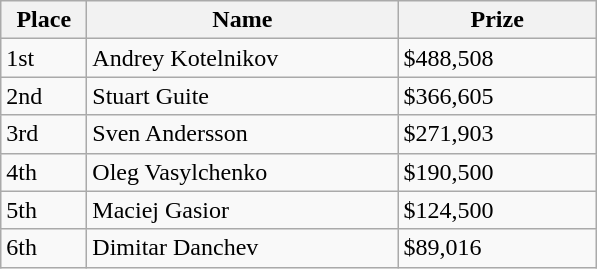<table class="wikitable">
<tr>
<th style="width:50px;">Place</th>
<th style="width:200px;">Name</th>
<th style="width:125px;">Prize</th>
</tr>
<tr>
<td>1st</td>
<td> Andrey Kotelnikov</td>
<td>$488,508</td>
</tr>
<tr>
<td>2nd</td>
<td> Stuart Guite</td>
<td>$366,605</td>
</tr>
<tr>
<td>3rd</td>
<td> Sven Andersson</td>
<td>$271,903</td>
</tr>
<tr>
<td>4th</td>
<td> Oleg Vasylchenko</td>
<td>$190,500</td>
</tr>
<tr>
<td>5th</td>
<td> Maciej Gasior</td>
<td>$124,500</td>
</tr>
<tr>
<td>6th</td>
<td>  Dimitar Danchev</td>
<td>$89,016</td>
</tr>
</table>
